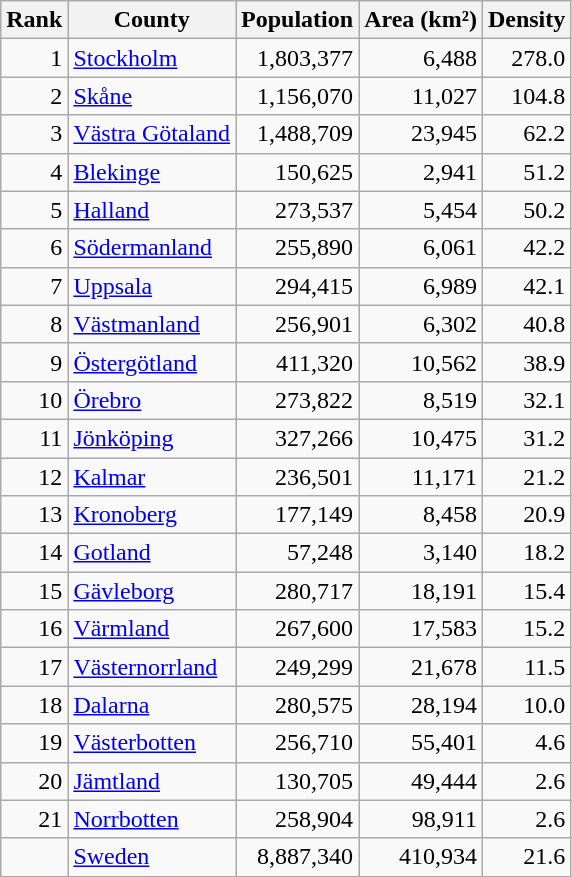<table class="wikitable sortable">
<tr>
<th>Rank</th>
<th>County</th>
<th>Population</th>
<th>Area (km²)</th>
<th>Density</th>
</tr>
<tr>
<td align=right>1</td>
<td><a href='#'>Stockholm</a></td>
<td align=right>1,803,377</td>
<td align=right>6,488</td>
<td align=right>278.0</td>
</tr>
<tr>
<td align=right>2</td>
<td><a href='#'>Skåne</a></td>
<td align=right>1,156,070</td>
<td align=right>11,027</td>
<td align=right>104.8</td>
</tr>
<tr>
<td align=right>3</td>
<td><a href='#'>Västra Götaland</a></td>
<td align=right>1,488,709</td>
<td align=right>23,945</td>
<td align=right>62.2</td>
</tr>
<tr>
<td align=right>4</td>
<td><a href='#'>Blekinge</a></td>
<td align=right>150,625</td>
<td align=right>2,941</td>
<td align=right>51.2</td>
</tr>
<tr>
<td align=right>5</td>
<td><a href='#'>Halland</a></td>
<td align=right>273,537</td>
<td align=right>5,454</td>
<td align=right>50.2</td>
</tr>
<tr>
<td align=right>6</td>
<td><a href='#'>Södermanland</a></td>
<td align=right>255,890</td>
<td align=right>6,061</td>
<td align=right>42.2</td>
</tr>
<tr>
<td align=right>7</td>
<td><a href='#'>Uppsala</a></td>
<td align=right>294,415</td>
<td align=right>6,989</td>
<td align=right>42.1</td>
</tr>
<tr>
<td align=right>8</td>
<td><a href='#'>Västmanland</a></td>
<td align=right>256,901</td>
<td align=right>6,302</td>
<td align=right>40.8</td>
</tr>
<tr>
<td align=right>9</td>
<td><a href='#'>Östergötland</a></td>
<td align=right>411,320</td>
<td align=right>10,562</td>
<td align=right>38.9</td>
</tr>
<tr>
<td align=right>10</td>
<td><a href='#'>Örebro</a></td>
<td align=right>273,822</td>
<td align=right>8,519</td>
<td align=right>32.1</td>
</tr>
<tr>
<td align=right>11</td>
<td><a href='#'>Jönköping</a></td>
<td align=right>327,266</td>
<td align=right>10,475</td>
<td align=right>31.2</td>
</tr>
<tr>
<td align=right>12</td>
<td><a href='#'>Kalmar</a></td>
<td align=right>236,501</td>
<td align=right>11,171</td>
<td align=right>21.2</td>
</tr>
<tr>
<td align=right>13</td>
<td><a href='#'>Kronoberg</a></td>
<td align=right>177,149</td>
<td align=right>8,458</td>
<td align=right>20.9</td>
</tr>
<tr>
<td align=right>14</td>
<td><a href='#'>Gotland</a></td>
<td align=right>57,248</td>
<td align=right>3,140</td>
<td align=right>18.2</td>
</tr>
<tr>
<td align=right>15</td>
<td><a href='#'>Gävleborg</a></td>
<td align=right>280,717</td>
<td align=right>18,191</td>
<td align=right>15.4</td>
</tr>
<tr>
<td align=right>16</td>
<td><a href='#'>Värmland</a></td>
<td align=right>267,600</td>
<td align=right>17,583</td>
<td align=right>15.2</td>
</tr>
<tr>
<td align=right>17</td>
<td><a href='#'>Västernorrland</a></td>
<td align=right>249,299</td>
<td align=right>21,678</td>
<td align=right>11.5</td>
</tr>
<tr>
<td align=right>18</td>
<td><a href='#'>Dalarna</a></td>
<td align=right>280,575</td>
<td align=right>28,194</td>
<td align=right>10.0</td>
</tr>
<tr>
<td align=right>19</td>
<td><a href='#'>Västerbotten</a></td>
<td align=right>256,710</td>
<td align=right>55,401</td>
<td align=right>4.6</td>
</tr>
<tr>
<td align=right>20</td>
<td><a href='#'>Jämtland</a></td>
<td align=right>130,705</td>
<td align=right>49,444</td>
<td align=right>2.6</td>
</tr>
<tr>
<td align=right>21</td>
<td><a href='#'>Norrbotten</a></td>
<td align=right>258,904</td>
<td align=right>98,911</td>
<td align=right>2.6</td>
</tr>
<tr>
<td></td>
<td><a href='#'>Sweden</a></td>
<td align=right>8,887,340</td>
<td align=right>410,934</td>
<td align=right>21.6</td>
</tr>
</table>
